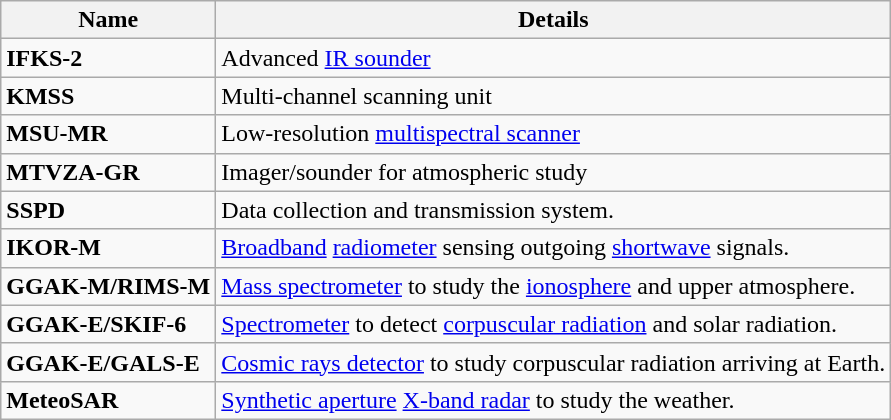<table class="wikitable">
<tr>
<th>Name</th>
<th>Details</th>
</tr>
<tr>
<td><strong>IFKS-2</strong></td>
<td>Advanced <a href='#'>IR sounder</a></td>
</tr>
<tr>
<td><strong>KMSS</strong></td>
<td>Multi-channel scanning unit</td>
</tr>
<tr>
<td><strong>MSU-MR</strong></td>
<td>Low-resolution <a href='#'>multispectral scanner</a></td>
</tr>
<tr>
<td><strong>MTVZA-GR</strong></td>
<td>Imager/sounder for atmospheric study</td>
</tr>
<tr>
<td><strong>SSPD</strong></td>
<td>Data collection and transmission system.</td>
</tr>
<tr>
<td><strong>IKOR-M</strong></td>
<td><a href='#'>Broadband</a> <a href='#'>radiometer</a> sensing outgoing <a href='#'>shortwave</a> signals.</td>
</tr>
<tr>
<td><strong>GGAK-M/RIMS-M</strong></td>
<td><a href='#'>Mass spectrometer</a> to study the <a href='#'>ionosphere</a> and upper atmosphere.</td>
</tr>
<tr>
<td><strong>GGAK-E/SKIF-6</strong></td>
<td><a href='#'>Spectrometer</a> to detect <a href='#'>corpuscular radiation</a> and solar radiation.</td>
</tr>
<tr>
<td><strong>GGAK-E/GALS-E</strong></td>
<td><a href='#'>Cosmic rays detector</a> to study corpuscular radiation arriving at Earth.</td>
</tr>
<tr>
<td><strong>MeteoSAR</strong></td>
<td><a href='#'>Synthetic aperture</a> <a href='#'>X-band radar</a> to study the weather.</td>
</tr>
</table>
